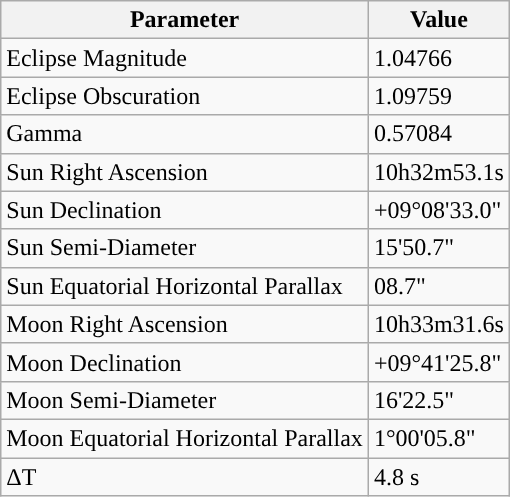<table class="wikitable">
<tr>
<th>Parameter</th>
<th>Value</th>
</tr>
<tr>
<td>Eclipse Magnitude</td>
<td>1.04766</td>
</tr>
<tr>
<td>Eclipse Obscuration</td>
<td>1.09759</td>
</tr>
<tr>
<td>Gamma</td>
<td>0.57084</td>
</tr>
<tr>
<td>Sun Right Ascension</td>
<td>10h32m53.1s</td>
</tr>
<tr>
<td>Sun Declination</td>
<td>+09°08'33.0"</td>
</tr>
<tr>
<td>Sun Semi-Diameter</td>
<td>15'50.7"</td>
</tr>
<tr>
<td>Sun Equatorial Horizontal Parallax</td>
<td>08.7"</td>
</tr>
<tr>
<td>Moon Right Ascension</td>
<td>10h33m31.6s</td>
</tr>
<tr>
<td>Moon Declination</td>
<td>+09°41'25.8"</td>
</tr>
<tr>
<td>Moon Semi-Diameter</td>
<td>16'22.5"</td>
</tr>
<tr>
<td>Moon Equatorial Horizontal Parallax</td>
<td>1°00'05.8"</td>
</tr>
<tr>
<td>ΔT</td>
<td>4.8 s</td>
</tr>
</table>
